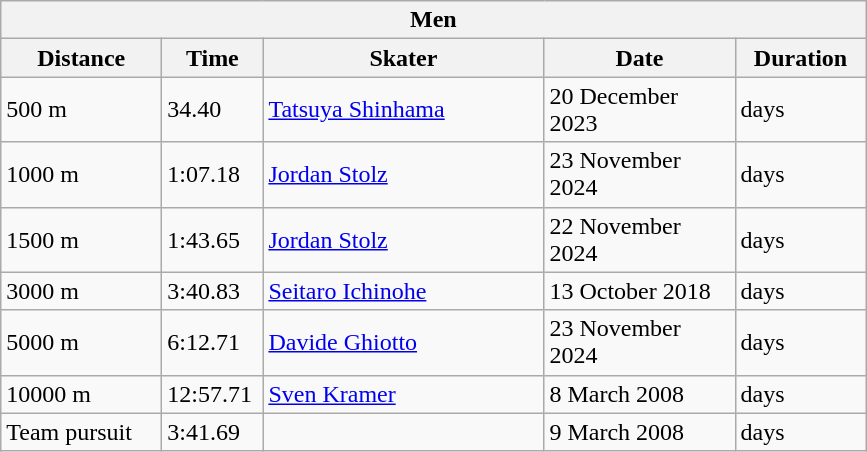<table class="wikitable">
<tr>
<th colspan="5">Men</th>
</tr>
<tr>
<th style="width:100px">Distance</th>
<th style="width:60px">Time</th>
<th style="width:180px">Skater</th>
<th style="width:120px">Date</th>
<th style="width:80px">Duration</th>
</tr>
<tr>
<td>500 m</td>
<td>34.40</td>
<td> <a href='#'>Tatsuya Shinhama</a></td>
<td>20 December 2023</td>
<td> days</td>
</tr>
<tr>
<td>1000 m</td>
<td>1:07.18</td>
<td> <a href='#'>Jordan Stolz</a></td>
<td>23 November 2024</td>
<td> days</td>
</tr>
<tr>
<td>1500 m</td>
<td>1:43.65</td>
<td> <a href='#'>Jordan Stolz</a></td>
<td>22 November 2024</td>
<td> days</td>
</tr>
<tr>
<td>3000 m</td>
<td>3:40.83</td>
<td> <a href='#'>Seitaro Ichinohe</a></td>
<td>13 October 2018</td>
<td> days</td>
</tr>
<tr>
<td>5000 m</td>
<td>6:12.71</td>
<td> <a href='#'>Davide Ghiotto</a></td>
<td>23 November 2024</td>
<td> days</td>
</tr>
<tr>
<td>10000 m</td>
<td>12:57.71</td>
<td> <a href='#'>Sven Kramer</a></td>
<td>8 March 2008</td>
<td> days</td>
</tr>
<tr>
<td>Team pursuit</td>
<td>3:41.69</td>
<td></td>
<td>9 March 2008</td>
<td> days</td>
</tr>
</table>
